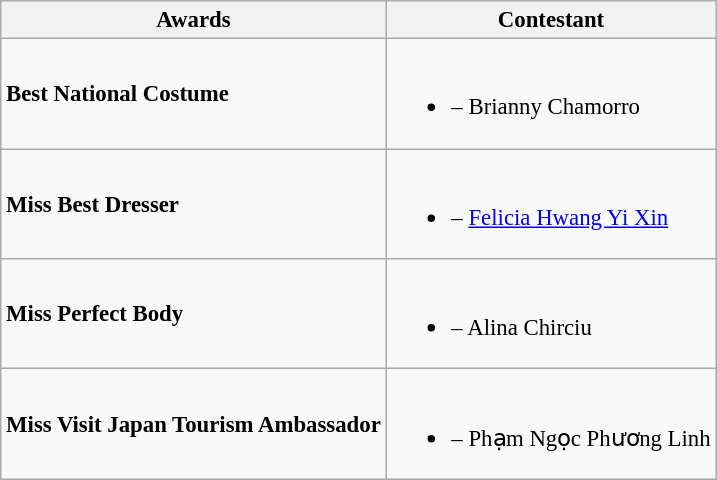<table class="wikitable sortable" style="font-size:95%;">
<tr>
<th>Awards</th>
<th>Contestant</th>
</tr>
<tr>
<td><strong>Best National Costume</strong></td>
<td><br><ul><li><strong></strong> – Brianny Chamorro</li></ul></td>
</tr>
<tr>
<td><strong>Miss Best Dresser</strong></td>
<td><br><ul><li><strong></strong> – <a href='#'>Felicia Hwang Yi Xin</a></li></ul></td>
</tr>
<tr>
<td><strong>Miss Perfect Body</strong></td>
<td><br><ul><li><strong></strong> – Alina Chirciu</li></ul></td>
</tr>
<tr>
<td><strong>Miss Visit Japan Tourism Ambassador</strong></td>
<td><br><ul><li><strong></strong> –  Phạm Ngọc Phương Linh</li></ul></td>
</tr>
</table>
